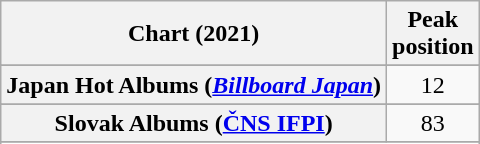<table class="wikitable sortable plainrowheaders" style="text-align:center">
<tr>
<th scope="col">Chart (2021)</th>
<th scope="col">Peak<br>position</th>
</tr>
<tr>
</tr>
<tr>
</tr>
<tr>
</tr>
<tr>
</tr>
<tr>
</tr>
<tr>
</tr>
<tr>
</tr>
<tr>
</tr>
<tr>
</tr>
<tr>
</tr>
<tr>
</tr>
<tr>
</tr>
<tr>
</tr>
<tr>
<th scope="row">Japan Hot Albums (<em><a href='#'>Billboard Japan</a></em>)</th>
<td>12</td>
</tr>
<tr>
</tr>
<tr>
</tr>
<tr>
</tr>
<tr>
</tr>
<tr>
</tr>
<tr>
<th scope="row">Slovak Albums (<a href='#'>ČNS IFPI</a>)</th>
<td>83</td>
</tr>
<tr>
</tr>
<tr>
</tr>
<tr>
</tr>
<tr>
</tr>
<tr>
</tr>
<tr>
</tr>
<tr>
</tr>
<tr>
</tr>
</table>
